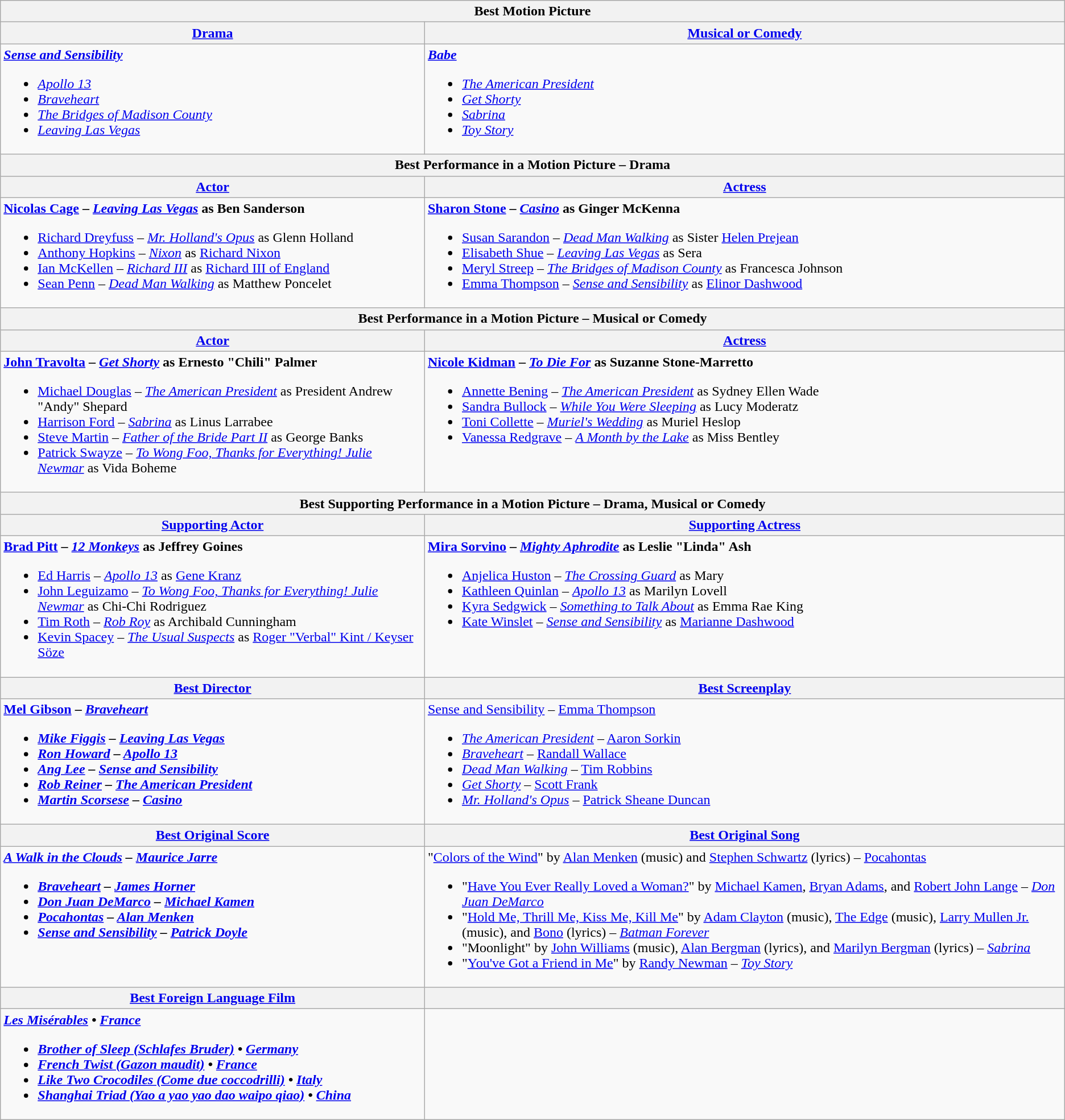<table class="wikitable" style="width=100%">
<tr>
<th colspan="2">Best Motion Picture</th>
</tr>
<tr>
<th style="width=50%"><a href='#'>Drama</a></th>
<th style="width=50%"><a href='#'>Musical or Comedy</a></th>
</tr>
<tr>
<td valign="top"><strong><em><a href='#'>Sense and Sensibility</a></em></strong><br><ul><li><em><a href='#'>Apollo 13</a></em></li><li><em><a href='#'>Braveheart</a></em></li><li><em><a href='#'>The Bridges of Madison County</a></em></li><li><em><a href='#'>Leaving Las Vegas</a></em></li></ul></td>
<td valign="top"><strong><em><a href='#'>Babe</a></em></strong><br><ul><li><em><a href='#'>The American President</a></em></li><li><em><a href='#'>Get Shorty</a></em></li><li><em><a href='#'>Sabrina</a></em></li><li><em><a href='#'>Toy Story</a></em></li></ul></td>
</tr>
<tr>
<th colspan="2">Best Performance in a Motion Picture – Drama</th>
</tr>
<tr>
<th><a href='#'>Actor</a></th>
<th><a href='#'>Actress</a></th>
</tr>
<tr>
<td valign="top"><strong><a href='#'>Nicolas Cage</a> – <em><a href='#'>Leaving Las Vegas</a></em> as Ben Sanderson</strong><br><ul><li><a href='#'>Richard Dreyfuss</a> – <em><a href='#'>Mr. Holland's Opus</a></em> as Glenn Holland</li><li><a href='#'>Anthony Hopkins</a> – <em><a href='#'>Nixon</a></em> as <a href='#'>Richard Nixon</a></li><li><a href='#'>Ian McKellen</a> – <em><a href='#'>Richard III</a></em> as <a href='#'>Richard III of England</a></li><li><a href='#'>Sean Penn</a> – <em><a href='#'>Dead Man Walking</a></em> as Matthew Poncelet</li></ul></td>
<td valign="top"><strong><a href='#'>Sharon Stone</a> – <em><a href='#'>Casino</a></em> as Ginger McKenna</strong><br><ul><li><a href='#'>Susan Sarandon</a> – <em><a href='#'>Dead Man Walking</a></em> as Sister <a href='#'>Helen Prejean</a></li><li><a href='#'>Elisabeth Shue</a> – <em><a href='#'>Leaving Las Vegas</a></em> as Sera</li><li><a href='#'>Meryl Streep</a> – <em><a href='#'>The Bridges of Madison County</a></em> as Francesca Johnson</li><li><a href='#'>Emma Thompson</a> – <em><a href='#'>Sense and Sensibility</a></em> as <a href='#'>Elinor Dashwood</a></li></ul></td>
</tr>
<tr>
<th colspan="2">Best Performance in a Motion Picture – Musical or Comedy</th>
</tr>
<tr>
<th><a href='#'>Actor</a></th>
<th><a href='#'>Actress</a></th>
</tr>
<tr>
<td valign="top"><strong><a href='#'>John Travolta</a> – <em><a href='#'>Get Shorty</a></em> as Ernesto "Chili" Palmer</strong><br><ul><li><a href='#'>Michael Douglas</a> – <em><a href='#'>The American President</a></em> as President Andrew "Andy" Shepard</li><li><a href='#'>Harrison Ford</a> – <em><a href='#'>Sabrina</a></em> as Linus Larrabee</li><li><a href='#'>Steve Martin</a> – <em><a href='#'>Father of the Bride Part II</a></em> as George Banks</li><li><a href='#'>Patrick Swayze</a> – <em><a href='#'>To Wong Foo, Thanks for Everything! Julie Newmar</a></em> as Vida Boheme</li></ul></td>
<td valign="top"><strong><a href='#'>Nicole Kidman</a> – <em><a href='#'>To Die For</a></em> as Suzanne Stone-Marretto</strong><br><ul><li><a href='#'>Annette Bening</a> – <em><a href='#'>The American President</a></em> as Sydney Ellen Wade</li><li><a href='#'>Sandra Bullock</a> – <em><a href='#'>While You Were Sleeping</a></em> as Lucy Moderatz</li><li><a href='#'>Toni Collette</a> – <em><a href='#'>Muriel's Wedding</a></em> as Muriel Heslop</li><li><a href='#'>Vanessa Redgrave</a> – <em><a href='#'>A Month by the Lake</a></em> as Miss Bentley</li></ul></td>
</tr>
<tr>
<th colspan="2">Best Supporting Performance in a Motion Picture – Drama, Musical or Comedy</th>
</tr>
<tr>
<th><a href='#'>Supporting Actor</a></th>
<th><a href='#'>Supporting Actress</a></th>
</tr>
<tr>
<td valign="top"><strong><a href='#'>Brad Pitt</a> – <em><a href='#'>12 Monkeys</a></em> as Jeffrey Goines</strong><br><ul><li><a href='#'>Ed Harris</a> – <em><a href='#'>Apollo 13</a></em> as <a href='#'>Gene Kranz</a></li><li><a href='#'>John Leguizamo</a> – <em><a href='#'>To Wong Foo, Thanks for Everything! Julie Newmar</a></em> as Chi-Chi Rodriguez</li><li><a href='#'>Tim Roth</a> – <em><a href='#'>Rob Roy</a></em> as Archibald Cunningham</li><li><a href='#'>Kevin Spacey</a> – <em><a href='#'>The Usual Suspects</a></em> as <a href='#'>Roger "Verbal" Kint / Keyser Söze</a></li></ul></td>
<td valign="top"><strong><a href='#'>Mira Sorvino</a> – <em><a href='#'>Mighty Aphrodite</a></em> as Leslie "Linda" Ash</strong><br><ul><li><a href='#'>Anjelica Huston</a> – <em><a href='#'>The Crossing Guard</a></em> as Mary</li><li><a href='#'>Kathleen Quinlan</a> – <em><a href='#'>Apollo 13</a></em> as Marilyn Lovell</li><li><a href='#'>Kyra Sedgwick</a> – <em><a href='#'>Something to Talk About</a></em> as Emma Rae King</li><li><a href='#'>Kate Winslet</a> – <em><a href='#'>Sense and Sensibility</a></em> as <a href='#'>Marianne Dashwood</a></li></ul></td>
</tr>
<tr>
<th><a href='#'>Best Director</a></th>
<th><a href='#'>Best Screenplay</a></th>
</tr>
<tr>
<td valign="top"><strong><a href='#'>Mel Gibson</a> – <em><a href='#'>Braveheart</a><strong><em><br><ul><li><a href='#'>Mike Figgis</a> – </em><a href='#'>Leaving Las Vegas</a><em></li><li><a href='#'>Ron Howard</a> – </em><a href='#'>Apollo 13</a><em></li><li><a href='#'>Ang Lee</a> – </em><a href='#'>Sense and Sensibility</a><em></li><li><a href='#'>Rob Reiner</a> – </em><a href='#'>The American President</a><em></li><li><a href='#'>Martin Scorsese</a> – </em><a href='#'>Casino</a><em></li></ul></td>
<td valign="top"></em></strong><a href='#'>Sense and Sensibility</a></em> – <a href='#'>Emma Thompson</a></strong><br><ul><li><em><a href='#'>The American President</a></em> – <a href='#'>Aaron Sorkin</a></li><li><em><a href='#'>Braveheart</a></em> – <a href='#'>Randall Wallace</a></li><li><em><a href='#'>Dead Man Walking</a></em> – <a href='#'>Tim Robbins</a></li><li><em><a href='#'>Get Shorty</a></em> – <a href='#'>Scott Frank</a></li><li><em><a href='#'>Mr. Holland's Opus</a></em> – <a href='#'>Patrick Sheane Duncan</a></li></ul></td>
</tr>
<tr>
<th><a href='#'>Best Original Score</a></th>
<th><a href='#'>Best Original Song</a></th>
</tr>
<tr>
<td valign="top"><strong><em><a href='#'>A Walk in the Clouds</a><em> – <a href='#'>Maurice Jarre</a><strong><br><ul><li></em><a href='#'>Braveheart</a><em> – <a href='#'>James Horner</a></li><li></em><a href='#'>Don Juan DeMarco</a><em> – <a href='#'>Michael Kamen</a></li><li></em><a href='#'>Pocahontas</a><em> – <a href='#'>Alan Menken</a></li><li></em><a href='#'>Sense and Sensibility</a><em> – <a href='#'>Patrick Doyle</a></li></ul></td>
<td valign="top"></strong> "<a href='#'>Colors of the Wind</a>" by <a href='#'>Alan Menken</a> (music) and <a href='#'>Stephen Schwartz</a> (lyrics) – </em><a href='#'>Pocahontas</a></em></strong><br><ul><li>"<a href='#'>Have You Ever Really Loved a Woman?</a>" by <a href='#'>Michael Kamen</a>, <a href='#'>Bryan Adams</a>, and <a href='#'>Robert John Lange</a> – <em><a href='#'>Don Juan DeMarco</a></em></li><li>"<a href='#'>Hold Me, Thrill Me, Kiss Me, Kill Me</a>" by <a href='#'>Adam Clayton</a> (music), <a href='#'>The Edge</a> (music), <a href='#'>Larry Mullen Jr.</a> (music), and <a href='#'>Bono</a> (lyrics) – <em><a href='#'>Batman Forever</a></em></li><li>"Moonlight" by <a href='#'>John Williams</a> (music), <a href='#'>Alan Bergman</a> (lyrics), and <a href='#'>Marilyn Bergman</a> (lyrics) – <em><a href='#'>Sabrina</a></em></li><li>"<a href='#'>You've Got a Friend in Me</a>" by <a href='#'>Randy Newman</a> – <em><a href='#'>Toy Story</a></em></li></ul></td>
</tr>
<tr>
<th><a href='#'>Best Foreign Language Film</a></th>
<th></th>
</tr>
<tr>
<td valign="top"><strong><em><a href='#'>Les Misérables</a><em> • <a href='#'>France</a><strong><br><ul><li></em><a href='#'>Brother of Sleep (Schlafes Bruder)</a><em> • <a href='#'>Germany</a></li><li></em><a href='#'>French Twist (Gazon maudit)</a><em> • <a href='#'>France</a></li><li></em><a href='#'>Like Two Crocodiles (Come due coccodrilli)</a><em> • <a href='#'>Italy</a></li><li></em><a href='#'>Shanghai Triad (Yao a yao yao dao waipo qiao)</a><em> • <a href='#'>China</a></li></ul></td>
<td></td>
</tr>
</table>
